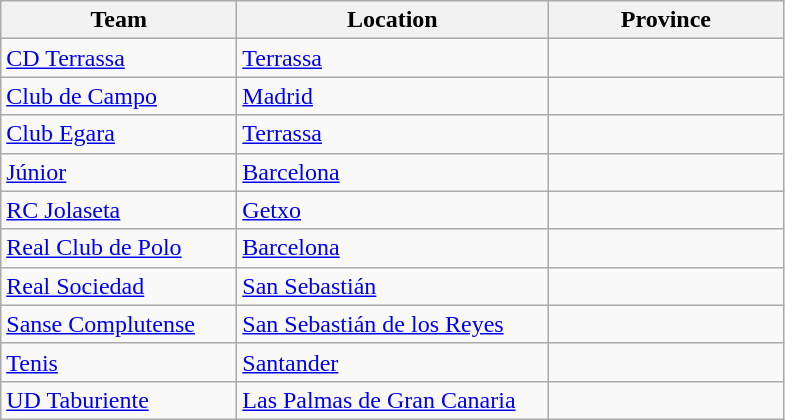<table class="wikitable sortable">
<tr>
<th style="width: 150px;">Team</th>
<th style="width: 200px;">Location</th>
<th style="width: 150px;">Province</th>
</tr>
<tr>
<td><a href='#'>CD Terrassa</a></td>
<td><a href='#'>Terrassa</a></td>
<td></td>
</tr>
<tr>
<td><a href='#'>Club de Campo</a></td>
<td><a href='#'>Madrid</a></td>
<td></td>
</tr>
<tr>
<td><a href='#'>Club Egara</a></td>
<td><a href='#'>Terrassa</a></td>
<td></td>
</tr>
<tr>
<td><a href='#'>Júnior</a></td>
<td><a href='#'>Barcelona</a></td>
<td></td>
</tr>
<tr>
<td><a href='#'>RC Jolaseta</a></td>
<td><a href='#'>Getxo</a></td>
<td></td>
</tr>
<tr>
<td><a href='#'>Real Club de Polo</a></td>
<td><a href='#'>Barcelona</a></td>
<td></td>
</tr>
<tr>
<td><a href='#'>Real Sociedad</a></td>
<td><a href='#'>San Sebastián</a></td>
<td></td>
</tr>
<tr>
<td><a href='#'>Sanse Complutense</a></td>
<td><a href='#'>San Sebastián de los Reyes</a></td>
<td></td>
</tr>
<tr>
<td><a href='#'>Tenis</a></td>
<td><a href='#'>Santander</a></td>
<td></td>
</tr>
<tr>
<td><a href='#'>UD Taburiente</a></td>
<td><a href='#'>Las Palmas de Gran Canaria</a></td>
<td></td>
</tr>
</table>
